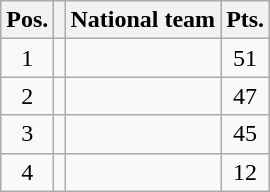<table class=wikitable>
<tr>
<th>Pos.</th>
<th></th>
<th>National team</th>
<th>Pts.</th>
</tr>
<tr align=center >
<td>1</td>
<td></td>
<td align=left></td>
<td>51</td>
</tr>
<tr align=center >
<td>2</td>
<td></td>
<td align=left></td>
<td>47</td>
</tr>
<tr align=center >
<td>3</td>
<td></td>
<td align=left></td>
<td>45</td>
</tr>
<tr align=center>
<td>4</td>
<td></td>
<td align=left></td>
<td>12</td>
</tr>
</table>
